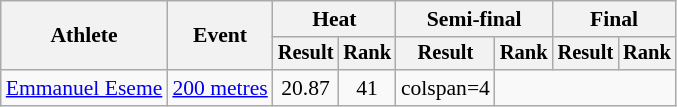<table class="wikitable" style="font-size:90%">
<tr>
<th rowspan="2">Athlete</th>
<th rowspan="2">Event</th>
<th colspan="2">Heat</th>
<th colspan="2">Semi-final</th>
<th colspan="2">Final</th>
</tr>
<tr style="font-size:95%">
<th>Result</th>
<th>Rank</th>
<th>Result</th>
<th>Rank</th>
<th>Result</th>
<th>Rank</th>
</tr>
<tr style=text-align:center>
<td style=text-align:left><a href='#'>Emmanuel Eseme</a></td>
<td style=text-align:left><a href='#'>200 metres</a></td>
<td>20.87</td>
<td>41</td>
<td>colspan=4 </td>
</tr>
</table>
